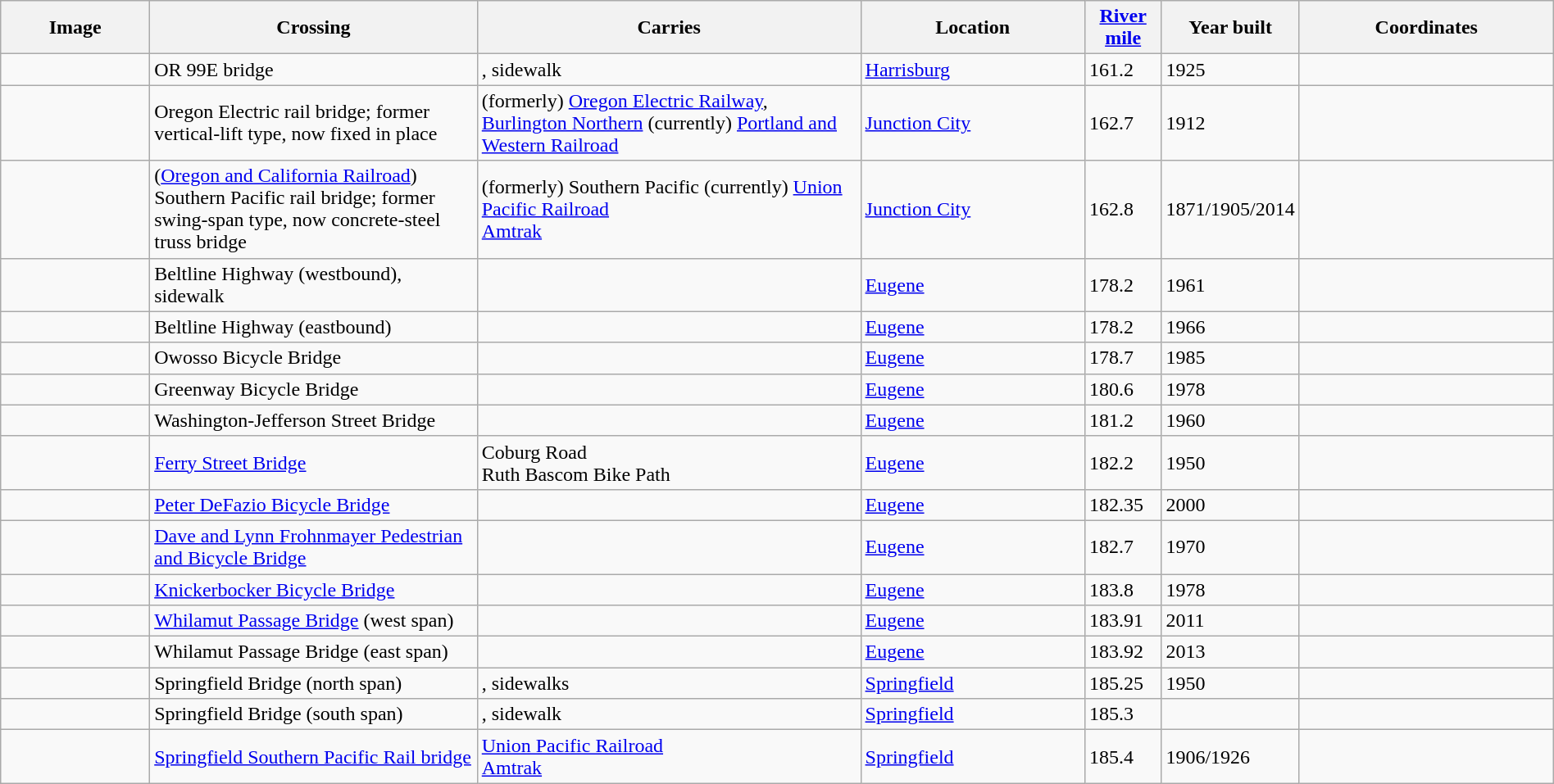<table class=wikitable style="width: 100%;">
<tr>
<th style="width: 10%;">Image</th>
<th style="width: 22%;">Crossing</th>
<th style="width: 26%;">Carries</th>
<th style="width: 15%;">Location</th>
<th style="width: 5%;"><a href='#'>River mile</a></th>
<th style="width: 5%;">Year built</th>
<th style="width: 17%;">Coordinates</th>
</tr>
<tr class="vcard vevent">
<td></td>
<td class="fn org summary">OR 99E bridge</td>
<td class="note">, sidewalk</td>
<td class="adr"><span><a href='#'>Harrisburg</a></span></td>
<td>161.2</td>
<td class="dtstart">1925</td>
<td></td>
</tr>
<tr class="vcard">
<td></td>
<td class="fn org summary">Oregon Electric rail bridge; former vertical-lift type, now fixed in place</td>
<td class="note">(formerly) <a href='#'>Oregon Electric Railway</a>, <a href='#'>Burlington Northern</a> (currently) <a href='#'>Portland and Western Railroad</a></td>
<td class="adr"><span><a href='#'>Junction City</a></span></td>
<td>162.7</td>
<td class="dtstart">1912</td>
<td></td>
</tr>
<tr class="vcard">
<td></td>
<td class="fn org summary">(<a href='#'>Oregon and California Railroad</a>) Southern Pacific rail bridge; former swing-span type, now concrete-steel truss bridge</td>
<td class="note">(formerly) Southern Pacific (currently) <a href='#'>Union Pacific Railroad</a><br><a href='#'>Amtrak</a></td>
<td class="adr"><span><a href='#'>Junction City</a></span></td>
<td>162.8</td>
<td class="dtstart">1871/1905/2014</td>
<td></td>
</tr>
<tr class="vcard vevent">
<td></td>
<td class="fn org summary">Beltline Highway (westbound), sidewalk</td>
<td class="note"></td>
<td class="adr"><span><a href='#'>Eugene</a></span></td>
<td>178.2</td>
<td class="dtstart">1961</td>
<td></td>
</tr>
<tr class="vcard vevent">
<td></td>
<td class="fn org summary">Beltline Highway (eastbound)</td>
<td class="note"></td>
<td class="adr"><span><a href='#'>Eugene</a></span></td>
<td>178.2</td>
<td class="dtstart">1966</td>
<td></td>
</tr>
<tr class="vcard">
<td></td>
<td class="fn org summary">Owosso Bicycle Bridge</td>
<td></td>
<td class="adr"><span><a href='#'>Eugene</a></span></td>
<td>178.7</td>
<td>1985</td>
<td></td>
</tr>
<tr class="vcard">
<td></td>
<td class="fn org summary">Greenway Bicycle Bridge</td>
<td></td>
<td class="adr"><span><a href='#'>Eugene</a></span></td>
<td>180.6</td>
<td class="dtstart">1978</td>
<td></td>
</tr>
<tr class="vcard vevent">
<td></td>
<td class="fn org summary">Washington-Jefferson Street Bridge</td>
<td class="note"></td>
<td class="adr"><span><a href='#'>Eugene</a></span></td>
<td>181.2</td>
<td class="dtstart">1960</td>
<td></td>
</tr>
<tr class="vcard">
<td></td>
<td class="fn org summary"><a href='#'>Ferry Street Bridge</a></td>
<td class="note">Coburg Road<br>Ruth Bascom Bike Path</td>
<td class="adr"><span><a href='#'>Eugene</a></span></td>
<td>182.2</td>
<td>1950</td>
<td></td>
</tr>
<tr class="vcard">
<td></td>
<td class="fn org summary"><a href='#'>Peter DeFazio Bicycle Bridge</a></td>
<td></td>
<td class="adr"><span><a href='#'>Eugene</a></span></td>
<td>182.35</td>
<td class="dtstart">2000</td>
<td></td>
</tr>
<tr class="vcard">
<td></td>
<td class="fn org summary"><a href='#'>Dave and Lynn Frohnmayer Pedestrian and Bicycle Bridge</a></td>
<td></td>
<td class="adr"><span><a href='#'>Eugene</a></span></td>
<td>182.7</td>
<td class="dtstart">1970</td>
<td></td>
</tr>
<tr class="vcard">
<td></td>
<td class="fn org summary"><a href='#'>Knickerbocker Bicycle Bridge</a></td>
<td></td>
<td class="adr"><span><a href='#'>Eugene</a></span></td>
<td>183.8</td>
<td class="dtstart">1978</td>
<td></td>
</tr>
<tr class="vcard vevent">
<td></td>
<td class="fn org summary"><a href='#'>Whilamut Passage Bridge</a> (west span)</td>
<td class="note"></td>
<td class="adr"><span><a href='#'>Eugene</a></span></td>
<td>183.91</td>
<td class="dtstart">2011</td>
<td></td>
</tr>
<tr class="vcard vevent">
<td></td>
<td class="fn org summary">Whilamut Passage Bridge (east span)</td>
<td class="note"></td>
<td class="adr"><span><a href='#'>Eugene</a></span></td>
<td>183.92</td>
<td class="dtstart">2013</td>
<td></td>
</tr>
<tr class="vcard">
<td></td>
<td class="fn org summary">Springfield Bridge (north span)</td>
<td class="note">, sidewalks</td>
<td class="adr"><span><a href='#'>Springfield</a></span></td>
<td>185.25</td>
<td class="dtstart">1950</td>
<td></td>
</tr>
<tr class="vcard">
<td></td>
<td class="fn org summary">Springfield Bridge (south span)</td>
<td class="note">, sidewalk</td>
<td class="adr"><span><a href='#'>Springfield</a></span></td>
<td>185.3</td>
<td></td>
<td></td>
</tr>
<tr class="vcard">
<td></td>
<td class="fn org summary"><a href='#'>Springfield Southern Pacific Rail bridge</a></td>
<td class="note"><a href='#'>Union Pacific Railroad</a><br><a href='#'>Amtrak</a></td>
<td class="adr"><span><a href='#'>Springfield</a></span></td>
<td>185.4</td>
<td class="dtstart">1906/1926</td>
<td><br></td>
</tr>
</table>
